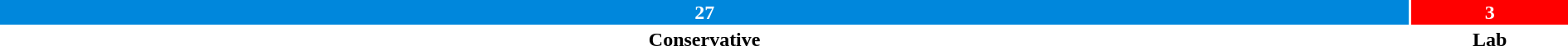<table style="width:100%; text-align:center;">
<tr style="color:white;">
<td style="background:#0087DC; width:90.00%;"><strong>27</strong></td>
<td style="background:red; width:10.00%;"><strong>3</strong></td>
</tr>
<tr>
<td><span><strong>Conservative</strong></span></td>
<td><span><strong>Lab</strong></span></td>
</tr>
</table>
